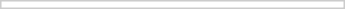<table border="0" cellpadding="2" cellspacing="0" style="width:230px; font-size:85%; border:1px solid #ccc; margin:0.3em;">
<tr>
<td></td>
</tr>
</table>
